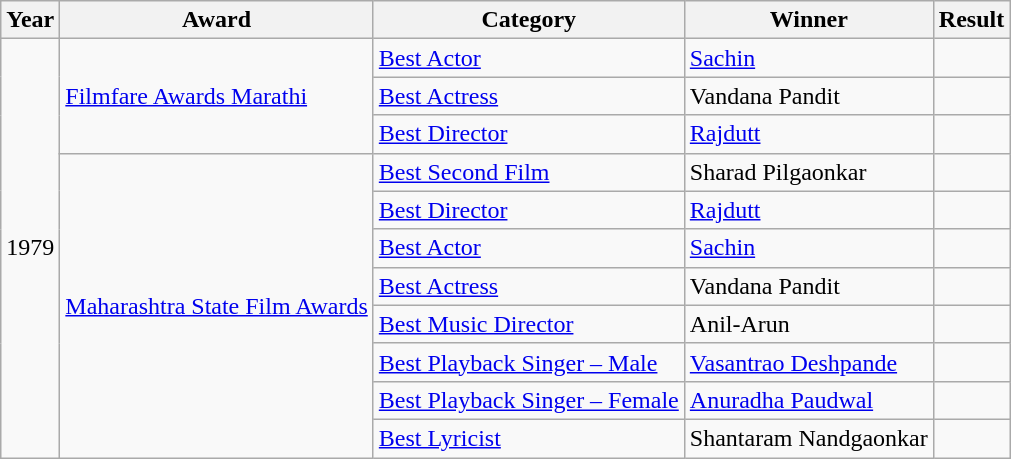<table class="wikitable">
<tr>
<th>Year</th>
<th>Award</th>
<th>Category</th>
<th>Winner</th>
<th>Result</th>
</tr>
<tr>
<td rowspan="11">1979</td>
<td rowspan="3"><a href='#'>Filmfare Awards Marathi</a></td>
<td><a href='#'>Best Actor</a></td>
<td><a href='#'>Sachin</a></td>
<td></td>
</tr>
<tr>
<td><a href='#'>Best Actress</a></td>
<td>Vandana Pandit</td>
<td></td>
</tr>
<tr>
<td><a href='#'>Best Director</a></td>
<td><a href='#'>Rajdutt</a></td>
<td></td>
</tr>
<tr>
<td rowspan="8"><a href='#'>Maharashtra State Film Awards</a></td>
<td><a href='#'>Best Second Film</a></td>
<td>Sharad Pilgaonkar</td>
<td></td>
</tr>
<tr>
<td><a href='#'>Best Director</a></td>
<td><a href='#'>Rajdutt</a></td>
<td></td>
</tr>
<tr>
<td><a href='#'>Best Actor</a></td>
<td><a href='#'>Sachin</a></td>
<td></td>
</tr>
<tr>
<td><a href='#'>Best Actress</a></td>
<td>Vandana Pandit</td>
<td></td>
</tr>
<tr>
<td><a href='#'>Best Music Director</a></td>
<td>Anil-Arun</td>
<td></td>
</tr>
<tr>
<td><a href='#'>Best Playback Singer – Male</a></td>
<td><a href='#'>Vasantrao Deshpande</a></td>
<td></td>
</tr>
<tr>
<td><a href='#'>Best Playback Singer – Female</a></td>
<td><a href='#'>Anuradha Paudwal</a></td>
<td></td>
</tr>
<tr>
<td><a href='#'>Best Lyricist</a></td>
<td>Shantaram Nandgaonkar</td>
<td></td>
</tr>
</table>
